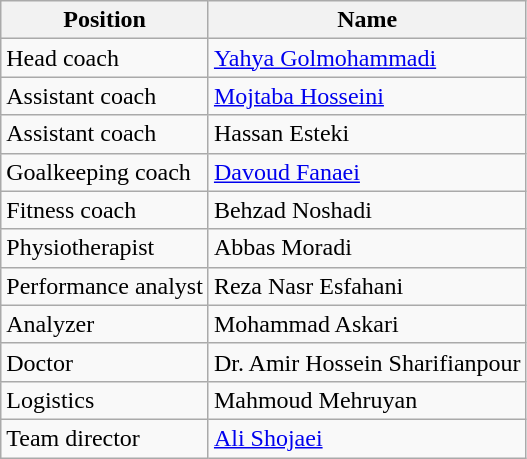<table class="wikitable">
<tr>
<th>Position</th>
<th>Name</th>
</tr>
<tr>
<td>Head coach</td>
<td> <a href='#'>Yahya Golmohammadi</a></td>
</tr>
<tr>
<td>Assistant coach</td>
<td> <a href='#'>Mojtaba Hosseini</a></td>
</tr>
<tr>
<td>Assistant coach</td>
<td> Hassan Esteki</td>
</tr>
<tr>
<td>Goalkeeping coach</td>
<td> <a href='#'>Davoud Fanaei</a></td>
</tr>
<tr>
<td>Fitness coach</td>
<td> Behzad Noshadi</td>
</tr>
<tr>
<td>Physiotherapist</td>
<td> Abbas Moradi</td>
</tr>
<tr>
<td>Performance analyst</td>
<td> Reza Nasr Esfahani</td>
</tr>
<tr>
<td>Analyzer</td>
<td> Mohammad Askari</td>
</tr>
<tr>
<td>Doctor</td>
<td> Dr. Amir Hossein Sharifianpour</td>
</tr>
<tr>
<td>Logistics</td>
<td> Mahmoud Mehruyan</td>
</tr>
<tr>
<td>Team director</td>
<td> <a href='#'>Ali Shojaei</a></td>
</tr>
</table>
